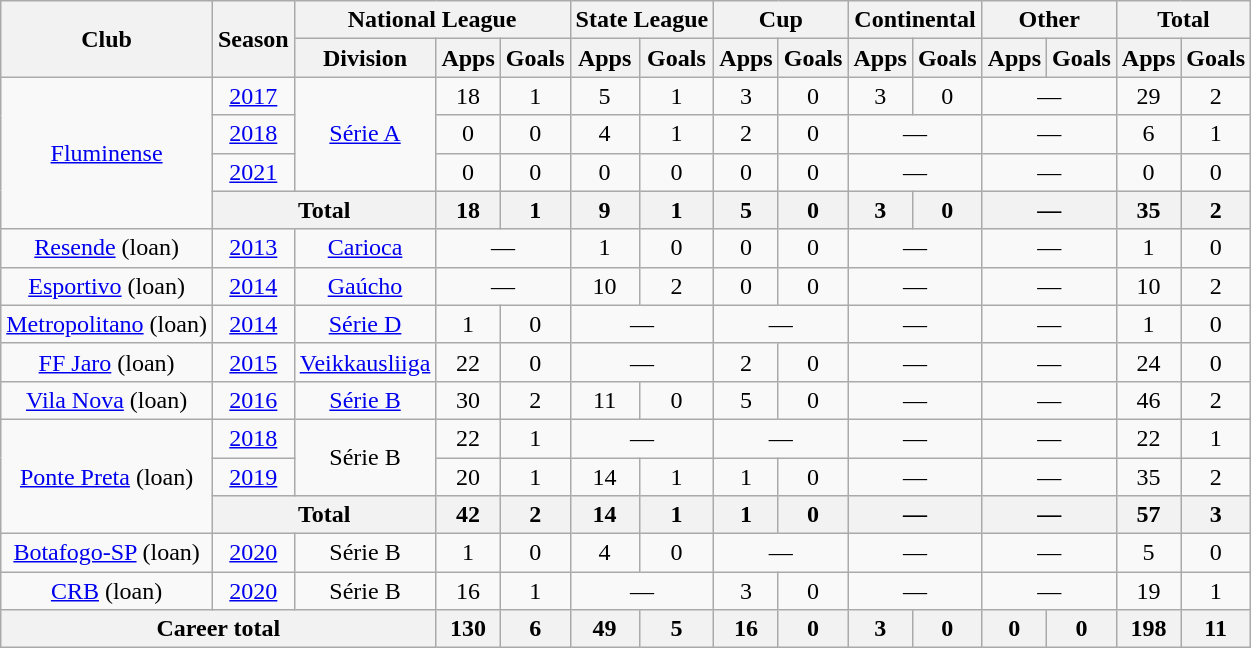<table class="wikitable" style="text-align: center;">
<tr>
<th rowspan="2">Club</th>
<th rowspan="2">Season</th>
<th colspan="3">National League</th>
<th colspan="2">State League</th>
<th colspan="2">Cup</th>
<th colspan="2">Continental</th>
<th colspan="2">Other</th>
<th colspan="2">Total</th>
</tr>
<tr>
<th>Division</th>
<th>Apps</th>
<th>Goals</th>
<th>Apps</th>
<th>Goals</th>
<th>Apps</th>
<th>Goals</th>
<th>Apps</th>
<th>Goals</th>
<th>Apps</th>
<th>Goals</th>
<th>Apps</th>
<th>Goals</th>
</tr>
<tr>
<td rowspan="4"><a href='#'>Fluminense</a></td>
<td><a href='#'>2017</a></td>
<td rowspan="3"><a href='#'>Série A</a></td>
<td>18</td>
<td>1</td>
<td>5</td>
<td>1</td>
<td>3</td>
<td>0</td>
<td>3</td>
<td>0</td>
<td colspan=2>—</td>
<td>29</td>
<td>2</td>
</tr>
<tr>
<td><a href='#'>2018</a></td>
<td>0</td>
<td>0</td>
<td>4</td>
<td>1</td>
<td>2</td>
<td>0</td>
<td colspan=2>—</td>
<td colspan=2>—</td>
<td>6</td>
<td>1</td>
</tr>
<tr>
<td><a href='#'>2021</a></td>
<td>0</td>
<td>0</td>
<td>0</td>
<td>0</td>
<td>0</td>
<td>0</td>
<td colspan=2>—</td>
<td colspan=2>—</td>
<td>0</td>
<td>0</td>
</tr>
<tr>
<th colspan="2">Total</th>
<th>18</th>
<th>1</th>
<th>9</th>
<th>1</th>
<th>5</th>
<th>0</th>
<th>3</th>
<th>0</th>
<th colspan=2>—</th>
<th>35</th>
<th>2</th>
</tr>
<tr>
<td rowspan="1"><a href='#'>Resende</a> (loan)</td>
<td><a href='#'>2013</a></td>
<td><a href='#'>Carioca</a></td>
<td colspan=2>—</td>
<td>1</td>
<td>0</td>
<td>0</td>
<td>0</td>
<td colspan=2>—</td>
<td colspan=2>—</td>
<td>1</td>
<td>0</td>
</tr>
<tr>
<td><a href='#'>Esportivo</a> (loan)</td>
<td><a href='#'>2014</a></td>
<td><a href='#'>Gaúcho</a></td>
<td colspan=2>—</td>
<td>10</td>
<td>2</td>
<td>0</td>
<td>0</td>
<td colspan="2">—</td>
<td colspan=2>—</td>
<td>10</td>
<td>2</td>
</tr>
<tr>
<td><a href='#'>Metropolitano</a> (loan)</td>
<td><a href='#'>2014</a></td>
<td><a href='#'>Série D</a></td>
<td>1</td>
<td>0</td>
<td colspan=2>—</td>
<td colspan=2>—</td>
<td colspan="2">—</td>
<td colspan=2>—</td>
<td>1</td>
<td>0</td>
</tr>
<tr>
<td><a href='#'>FF Jaro</a> (loan)</td>
<td><a href='#'>2015</a></td>
<td><a href='#'>Veikkausliiga</a></td>
<td>22</td>
<td>0</td>
<td colspan="2">—</td>
<td>2</td>
<td>0</td>
<td colspan=2>—</td>
<td colspan="2">—</td>
<td>24</td>
<td>0</td>
</tr>
<tr>
<td><a href='#'>Vila Nova</a> (loan)</td>
<td><a href='#'>2016</a></td>
<td><a href='#'>Série B</a></td>
<td>30</td>
<td>2</td>
<td>11</td>
<td>0</td>
<td>5</td>
<td>0</td>
<td colspan="2">—</td>
<td colspan=2>—</td>
<td>46</td>
<td>2</td>
</tr>
<tr>
<td rowspan="3"><a href='#'>Ponte Preta</a> (loan)</td>
<td><a href='#'>2018</a></td>
<td rowspan="2">Série B</td>
<td>22</td>
<td>1</td>
<td colspan="2">—</td>
<td colspan=2>—</td>
<td colspan="2">—</td>
<td colspan=2>—</td>
<td>22</td>
<td>1</td>
</tr>
<tr>
<td><a href='#'>2019</a></td>
<td>20</td>
<td>1</td>
<td>14</td>
<td>1</td>
<td>1</td>
<td>0</td>
<td colspan="2">—</td>
<td colspan=2>—</td>
<td>35</td>
<td>2</td>
</tr>
<tr>
<th colspan="2">Total</th>
<th>42</th>
<th>2</th>
<th>14</th>
<th>1</th>
<th>1</th>
<th>0</th>
<th colspan=2>—</th>
<th colspan=2>—</th>
<th>57</th>
<th>3</th>
</tr>
<tr>
<td><a href='#'>Botafogo-SP</a> (loan)</td>
<td><a href='#'>2020</a></td>
<td>Série B</td>
<td>1</td>
<td>0</td>
<td>4</td>
<td>0</td>
<td colspan="2">—</td>
<td colspan="2">—</td>
<td colspan=2>—</td>
<td>5</td>
<td>0</td>
</tr>
<tr>
<td><a href='#'>CRB</a> (loan)</td>
<td><a href='#'>2020</a></td>
<td>Série B</td>
<td>16</td>
<td>1</td>
<td colspan="2">—</td>
<td>3</td>
<td>0</td>
<td colspan="2">—</td>
<td colspan=2>—</td>
<td>19</td>
<td>1</td>
</tr>
<tr>
<th colspan="3">Career total</th>
<th>130</th>
<th>6</th>
<th>49</th>
<th>5</th>
<th>16</th>
<th>0</th>
<th>3</th>
<th>0</th>
<th>0</th>
<th>0</th>
<th>198</th>
<th>11</th>
</tr>
</table>
